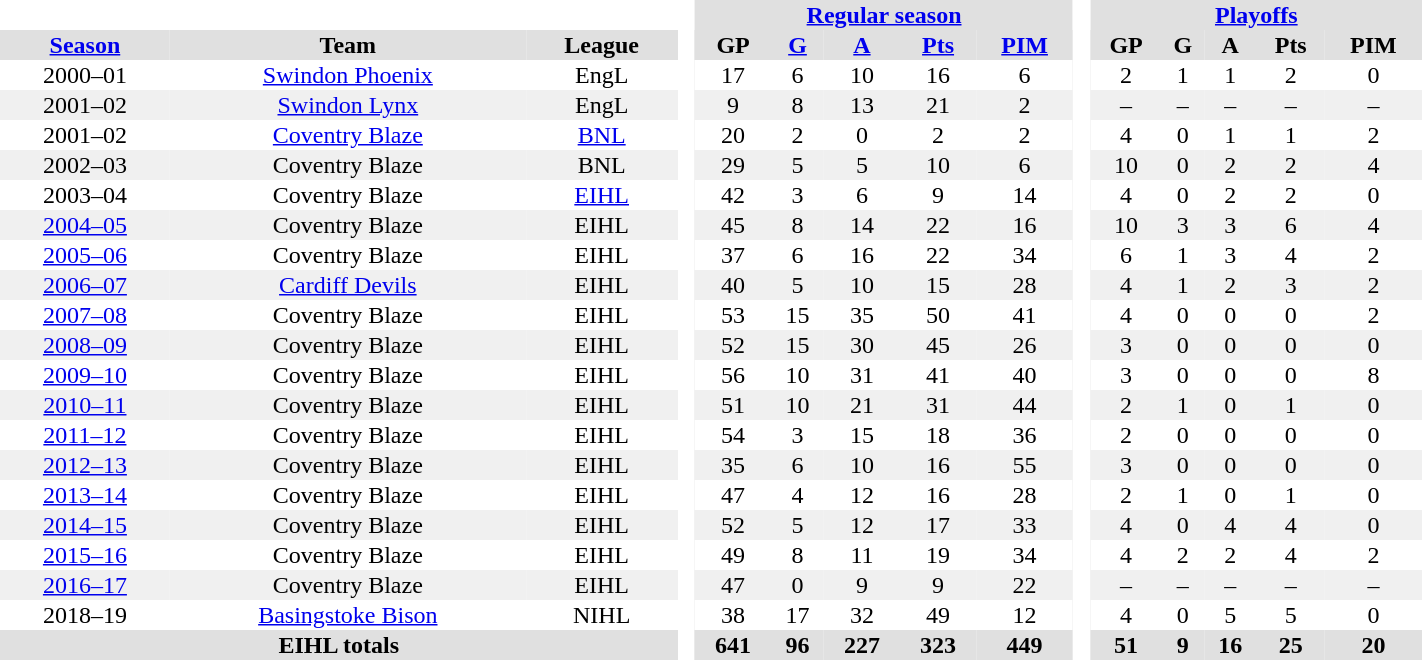<table BORDER="0" CELLPADDING="1" CELLSPACING="0" width="75%" style="text-align:center">
<tr bgcolor="#e0e0e0">
<th colspan="3" bgcolor="#ffffff"> </th>
<th rowspan="99" bgcolor="#ffffff"> </th>
<th colspan="5"><a href='#'>Regular season</a></th>
<th rowspan="99" bgcolor="#ffffff"> </th>
<th colspan="5"><a href='#'>Playoffs</a></th>
</tr>
<tr bgcolor="#e0e0e0">
<th ALIGN="center"><a href='#'>Season</a></th>
<th ALIGN="center">Team</th>
<th ALIGN="center">League</th>
<th ALIGN="center">GP</th>
<th ALIGN="center"><a href='#'>G</a></th>
<th ALIGN="center"><a href='#'>A</a></th>
<th ALIGN="center"><a href='#'>Pts</a></th>
<th ALIGN="center"><a href='#'>PIM</a></th>
<th ALIGN="center">GP</th>
<th ALIGN="center">G</th>
<th ALIGN="center">A</th>
<th ALIGN="center">Pts</th>
<th ALIGN="center">PIM</th>
</tr>
<tr ALIGN="center">
<td>2000–01</td>
<td><a href='#'>Swindon Phoenix</a></td>
<td>EngL</td>
<td>17</td>
<td>6</td>
<td>10</td>
<td>16</td>
<td>6</td>
<td>2</td>
<td>1</td>
<td>1</td>
<td>2</td>
<td>0</td>
</tr>
<tr ALIGN="center" bgcolor="#f0f0f0">
<td>2001–02</td>
<td><a href='#'>Swindon Lynx</a></td>
<td>EngL</td>
<td>9</td>
<td>8</td>
<td>13</td>
<td>21</td>
<td>2</td>
<td>–</td>
<td>–</td>
<td>–</td>
<td>–</td>
<td>–</td>
</tr>
<tr ALIGN="center">
<td>2001–02</td>
<td><a href='#'>Coventry Blaze</a></td>
<td><a href='#'>BNL</a></td>
<td>20</td>
<td>2</td>
<td>0</td>
<td>2</td>
<td>2</td>
<td>4</td>
<td>0</td>
<td>1</td>
<td>1</td>
<td>2</td>
</tr>
<tr ALIGN="center" bgcolor="#f0f0f0">
<td>2002–03</td>
<td>Coventry Blaze</td>
<td>BNL</td>
<td>29</td>
<td>5</td>
<td>5</td>
<td>10</td>
<td>6</td>
<td>10</td>
<td>0</td>
<td>2</td>
<td>2</td>
<td>4</td>
</tr>
<tr ALIGN="center">
<td>2003–04</td>
<td>Coventry Blaze</td>
<td><a href='#'>EIHL</a></td>
<td>42</td>
<td>3</td>
<td>6</td>
<td>9</td>
<td>14</td>
<td>4</td>
<td>0</td>
<td>2</td>
<td>2</td>
<td>0</td>
</tr>
<tr ALIGN="center" bgcolor="#f0f0f0">
<td><a href='#'>2004–05</a></td>
<td>Coventry Blaze</td>
<td>EIHL</td>
<td>45</td>
<td>8</td>
<td>14</td>
<td>22</td>
<td>16</td>
<td>10</td>
<td>3</td>
<td>3</td>
<td>6</td>
<td>4</td>
</tr>
<tr ALIGN="center">
<td><a href='#'>2005–06</a></td>
<td>Coventry Blaze</td>
<td>EIHL</td>
<td>37</td>
<td>6</td>
<td>16</td>
<td>22</td>
<td>34</td>
<td>6</td>
<td>1</td>
<td>3</td>
<td>4</td>
<td>2</td>
</tr>
<tr ALIGN="center" bgcolor="#f0f0f0">
<td><a href='#'>2006–07</a></td>
<td><a href='#'>Cardiff Devils</a></td>
<td>EIHL</td>
<td>40</td>
<td>5</td>
<td>10</td>
<td>15</td>
<td>28</td>
<td>4</td>
<td>1</td>
<td>2</td>
<td>3</td>
<td>2</td>
</tr>
<tr ALIGN="center">
<td><a href='#'>2007–08</a></td>
<td>Coventry Blaze</td>
<td>EIHL</td>
<td>53</td>
<td>15</td>
<td>35</td>
<td>50</td>
<td>41</td>
<td>4</td>
<td>0</td>
<td>0</td>
<td>0</td>
<td>2</td>
</tr>
<tr ALIGN="center" bgcolor="#f0f0f0">
<td><a href='#'>2008–09</a></td>
<td>Coventry Blaze</td>
<td>EIHL</td>
<td>52</td>
<td>15</td>
<td>30</td>
<td>45</td>
<td>26</td>
<td>3</td>
<td>0</td>
<td>0</td>
<td>0</td>
<td>0</td>
</tr>
<tr ALIGN="center">
<td><a href='#'>2009–10</a></td>
<td>Coventry Blaze</td>
<td>EIHL</td>
<td>56</td>
<td>10</td>
<td>31</td>
<td>41</td>
<td>40</td>
<td>3</td>
<td>0</td>
<td>0</td>
<td>0</td>
<td>8</td>
</tr>
<tr ALIGN="center" bgcolor="#f0f0f0">
<td><a href='#'>2010–11</a></td>
<td>Coventry Blaze</td>
<td>EIHL</td>
<td>51</td>
<td>10</td>
<td>21</td>
<td>31</td>
<td>44</td>
<td>2</td>
<td>1</td>
<td>0</td>
<td>1</td>
<td>0</td>
</tr>
<tr ALIGN="center">
<td><a href='#'>2011–12</a></td>
<td>Coventry Blaze</td>
<td>EIHL</td>
<td>54</td>
<td>3</td>
<td>15</td>
<td>18</td>
<td>36</td>
<td>2</td>
<td>0</td>
<td>0</td>
<td>0</td>
<td>0</td>
</tr>
<tr ALIGN="center" bgcolor="#f0f0f0">
<td><a href='#'>2012–13</a></td>
<td>Coventry Blaze</td>
<td>EIHL</td>
<td>35</td>
<td>6</td>
<td>10</td>
<td>16</td>
<td>55</td>
<td>3</td>
<td>0</td>
<td>0</td>
<td>0</td>
<td>0</td>
</tr>
<tr ALIGN="center">
<td><a href='#'>2013–14</a></td>
<td>Coventry Blaze</td>
<td>EIHL</td>
<td>47</td>
<td>4</td>
<td>12</td>
<td>16</td>
<td>28</td>
<td>2</td>
<td>1</td>
<td>0</td>
<td>1</td>
<td>0</td>
</tr>
<tr ALIGN="center" bgcolor="#f0f0f0">
<td><a href='#'>2014–15</a></td>
<td>Coventry Blaze</td>
<td>EIHL</td>
<td>52</td>
<td>5</td>
<td>12</td>
<td>17</td>
<td>33</td>
<td>4</td>
<td>0</td>
<td>4</td>
<td>4</td>
<td>0</td>
</tr>
<tr ALIGN="center">
<td><a href='#'>2015–16</a></td>
<td>Coventry Blaze</td>
<td>EIHL</td>
<td>49</td>
<td>8</td>
<td>11</td>
<td>19</td>
<td>34</td>
<td>4</td>
<td>2</td>
<td>2</td>
<td>4</td>
<td>2</td>
</tr>
<tr ALIGN="center" bgcolor="#f0f0f0">
<td><a href='#'>2016–17</a></td>
<td>Coventry Blaze</td>
<td>EIHL</td>
<td>47</td>
<td>0</td>
<td>9</td>
<td>9</td>
<td>22</td>
<td>–</td>
<td>–</td>
<td>–</td>
<td>–</td>
<td>–</td>
</tr>
<tr ALIGN="center">
<td>2018–19</td>
<td><a href='#'>Basingstoke Bison</a></td>
<td>NIHL</td>
<td>38</td>
<td>17</td>
<td>32</td>
<td>49</td>
<td>12</td>
<td>4</td>
<td>0</td>
<td>5</td>
<td>5</td>
<td>0</td>
</tr>
<tr style="text-align:center; background:#e0e0e0;">
<th colspan="3">EIHL totals</th>
<th style="text-align:center;">641</th>
<th style="text-align:center;">96</th>
<th style="text-align:center;">227</th>
<th style="text-align:center;">323</th>
<th style="text-align:center;">449</th>
<th style="text-align:center;">51</th>
<th style="text-align:center;">9</th>
<th style="text-align:center;">16</th>
<th style="text-align:center;">25</th>
<th style="text-align:center;">20</th>
</tr>
</table>
